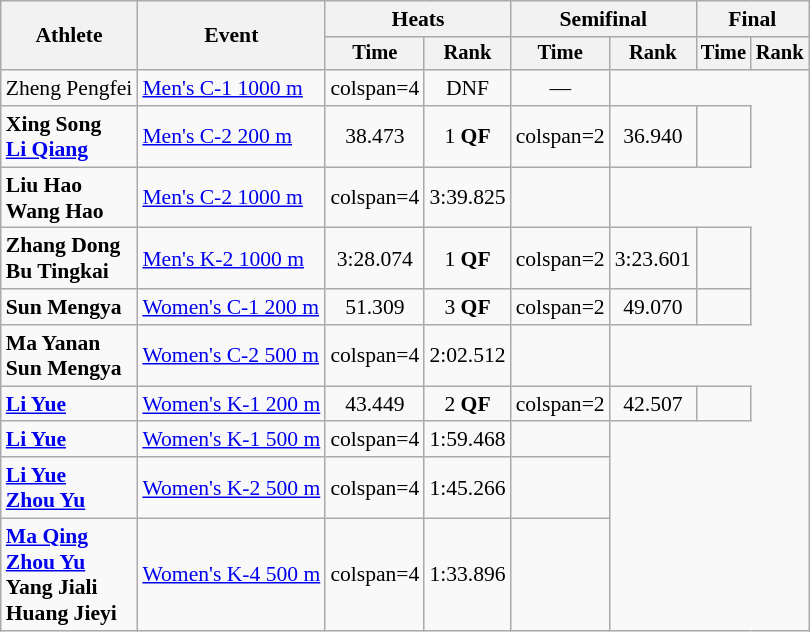<table class=wikitable style=font-size:90%;text-align:center>
<tr>
<th rowspan=2>Athlete</th>
<th rowspan=2>Event</th>
<th colspan=2>Heats</th>
<th colspan=2>Semifinal</th>
<th colspan=2>Final</th>
</tr>
<tr style="font-size:95%">
<th>Time</th>
<th>Rank</th>
<th>Time</th>
<th>Rank</th>
<th>Time</th>
<th>Rank</th>
</tr>
<tr>
<td align=left>Zheng Pengfei</td>
<td align=left><a href='#'>Men's C-1 1000 m</a></td>
<td>colspan=4 </td>
<td>DNF</td>
<td>—</td>
</tr>
<tr>
<td align=left><strong>Xing Song<br><a href='#'>Li Qiang</a></strong></td>
<td align=left><a href='#'>Men's C-2 200 m</a></td>
<td>38.473</td>
<td>1 <strong>QF</strong></td>
<td>colspan=2 </td>
<td>36.940</td>
<td></td>
</tr>
<tr>
<td align=left><strong>Liu Hao<br>Wang Hao</strong></td>
<td align=left><a href='#'>Men's C-2 1000 m</a></td>
<td>colspan=4 </td>
<td>3:39.825</td>
<td></td>
</tr>
<tr>
<td align=left><strong>Zhang Dong<br>Bu Tingkai</strong></td>
<td align=left><a href='#'>Men's K-2 1000 m</a></td>
<td>3:28.074</td>
<td>1 <strong>QF</strong></td>
<td>colspan=2 </td>
<td>3:23.601</td>
<td></td>
</tr>
<tr>
<td align=left><strong>Sun Mengya</strong></td>
<td align=left><a href='#'>Women's C-1 200 m</a></td>
<td>51.309</td>
<td>3 <strong>QF</strong></td>
<td>colspan=2 </td>
<td>49.070</td>
<td></td>
</tr>
<tr>
<td align=left><strong>Ma Yanan<br>Sun Mengya</strong></td>
<td align=left><a href='#'>Women's C-2 500 m</a></td>
<td>colspan=4 </td>
<td>2:02.512</td>
<td></td>
</tr>
<tr>
<td align=left><strong><a href='#'>Li Yue</a></strong></td>
<td align=left><a href='#'>Women's K-1 200 m</a></td>
<td>43.449</td>
<td>2 <strong>QF</strong></td>
<td>colspan=2 </td>
<td>42.507</td>
<td></td>
</tr>
<tr>
<td align=left><strong><a href='#'>Li Yue</a></strong></td>
<td align=left><a href='#'>Women's K-1 500 m</a></td>
<td>colspan=4 </td>
<td>1:59.468</td>
<td></td>
</tr>
<tr>
<td align=left><strong><a href='#'>Li Yue</a><br><a href='#'>Zhou Yu</a></strong></td>
<td align=left><a href='#'>Women's K-2 500 m</a></td>
<td>colspan=4 </td>
<td>1:45.266</td>
<td></td>
</tr>
<tr>
<td align=left><strong><a href='#'>Ma Qing</a><br><a href='#'>Zhou Yu</a><br>Yang Jiali<br>Huang Jieyi</strong></td>
<td align=left><a href='#'>Women's K-4 500 m</a></td>
<td>colspan=4 </td>
<td>1:33.896</td>
<td></td>
</tr>
</table>
